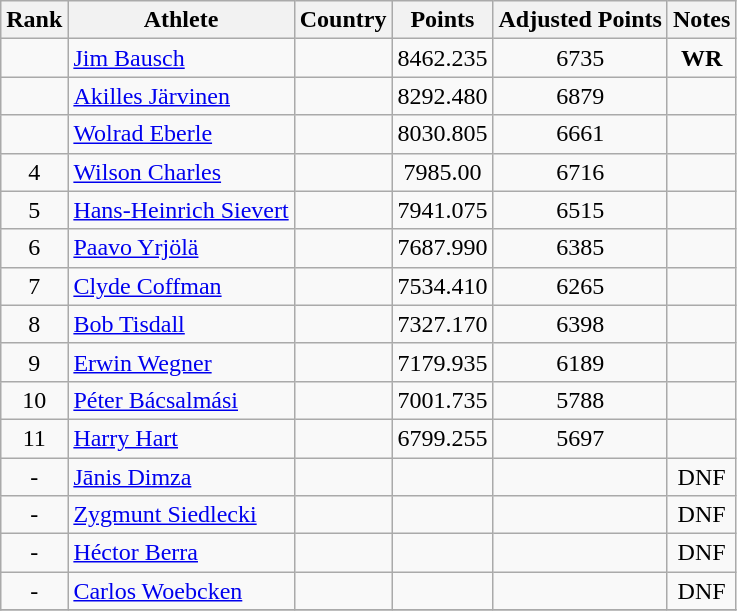<table class="wikitable sortable" style="text-align:center">
<tr>
<th>Rank</th>
<th>Athlete</th>
<th>Country</th>
<th>Points</th>
<th>Adjusted Points</th>
<th>Notes</th>
</tr>
<tr>
<td></td>
<td align=left><a href='#'>Jim Bausch</a></td>
<td align=left></td>
<td>8462.235</td>
<td>6735</td>
<td><strong>WR</strong></td>
</tr>
<tr>
<td></td>
<td align=left><a href='#'>Akilles Järvinen</a></td>
<td align=left></td>
<td>8292.480</td>
<td>6879</td>
<td></td>
</tr>
<tr>
<td></td>
<td align=left><a href='#'>Wolrad Eberle</a></td>
<td align=left></td>
<td>8030.805</td>
<td>6661</td>
<td></td>
</tr>
<tr>
<td>4</td>
<td align=left><a href='#'>Wilson Charles</a></td>
<td align=left></td>
<td>7985.00</td>
<td>6716</td>
<td></td>
</tr>
<tr>
<td>5</td>
<td align=left><a href='#'>Hans-Heinrich Sievert</a></td>
<td align=left></td>
<td>7941.075</td>
<td>6515</td>
<td></td>
</tr>
<tr>
<td>6</td>
<td align=left><a href='#'>Paavo Yrjölä</a></td>
<td align=left></td>
<td>7687.990</td>
<td>6385</td>
<td></td>
</tr>
<tr>
<td>7</td>
<td align=left><a href='#'>Clyde Coffman</a></td>
<td align=left></td>
<td>7534.410</td>
<td>6265</td>
<td></td>
</tr>
<tr>
<td>8</td>
<td align=left><a href='#'>Bob Tisdall</a></td>
<td align=left></td>
<td>7327.170</td>
<td>6398</td>
<td></td>
</tr>
<tr>
<td>9</td>
<td align=left><a href='#'>Erwin Wegner</a></td>
<td align=left></td>
<td>7179.935</td>
<td>6189</td>
<td></td>
</tr>
<tr>
<td>10</td>
<td align=left><a href='#'>Péter Bácsalmási</a></td>
<td align=left></td>
<td>7001.735</td>
<td>5788</td>
<td></td>
</tr>
<tr>
<td>11</td>
<td align=left><a href='#'>Harry Hart</a></td>
<td align=left></td>
<td>6799.255</td>
<td>5697</td>
<td></td>
</tr>
<tr>
<td>-</td>
<td align=left><a href='#'>Jānis Dimza</a></td>
<td align=left></td>
<td></td>
<td></td>
<td>DNF</td>
</tr>
<tr>
<td>-</td>
<td align=left><a href='#'>Zygmunt Siedlecki</a></td>
<td align=left></td>
<td></td>
<td></td>
<td>DNF</td>
</tr>
<tr>
<td>-</td>
<td align=left><a href='#'>Héctor Berra</a></td>
<td align=left></td>
<td></td>
<td></td>
<td>DNF</td>
</tr>
<tr>
<td>-</td>
<td align=left><a href='#'>Carlos Woebcken</a></td>
<td align=left></td>
<td></td>
<td></td>
<td>DNF</td>
</tr>
<tr>
</tr>
</table>
